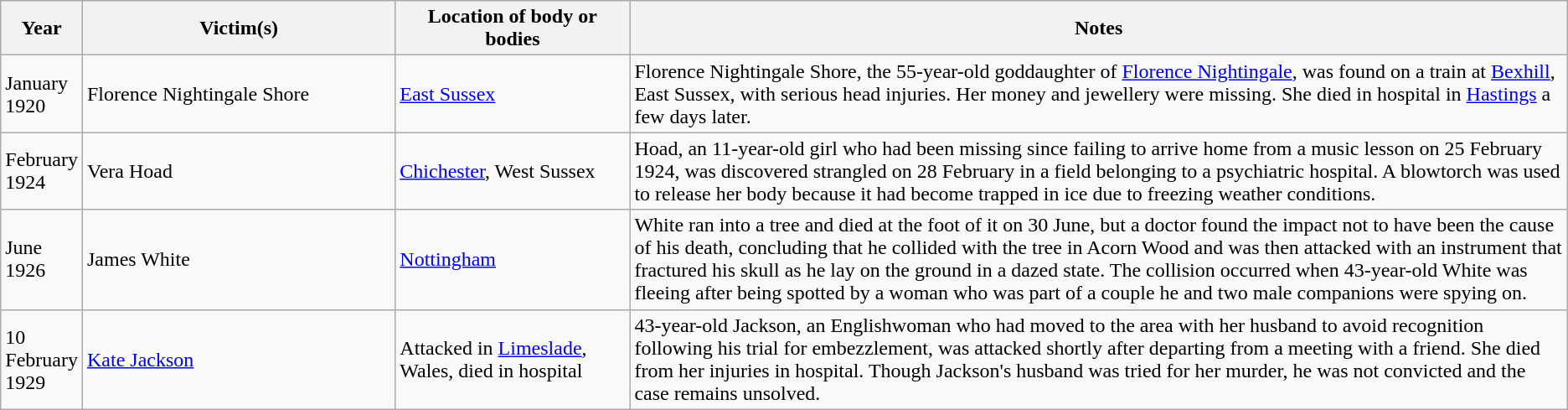<table class="wikitable sortable">
<tr>
<th width=5%>Year</th>
<th style="width:20%;">Victim(s)</th>
<th style="width:15%;">Location of body or bodies</th>
<th style="width:60%;">Notes</th>
</tr>
<tr>
<td>January 1920</td>
<td>Florence Nightingale Shore</td>
<td><a href='#'>East Sussex</a></td>
<td>Florence Nightingale Shore, the 55-year-old goddaughter of <a href='#'>Florence Nightingale</a>, was found on a train at <a href='#'>Bexhill</a>, East Sussex, with serious head injuries. Her money and jewellery were missing. She died in hospital in <a href='#'>Hastings</a> a few days later.</td>
</tr>
<tr>
<td>February 1924</td>
<td>Vera Hoad</td>
<td><a href='#'>Chichester</a>, West Sussex</td>
<td>Hoad, an 11-year-old girl who had been missing since failing to arrive home from a music lesson on 25 February 1924, was discovered strangled on 28 February in a field belonging to a psychiatric hospital. A blowtorch was used to release her body because it had become trapped in ice due to freezing weather conditions.</td>
</tr>
<tr>
<td>June 1926</td>
<td>James White</td>
<td><a href='#'>Nottingham</a></td>
<td>White ran into a tree and died at the foot of it on 30 June, but a doctor found the impact not to have been the cause of his death, concluding that he collided with the tree in Acorn Wood and was then attacked with an instrument that fractured his skull as he lay on the ground in a dazed state. The collision occurred when 43-year-old White was fleeing after being spotted by a woman who was part of a couple he and two male companions were spying on.</td>
</tr>
<tr>
<td>10 February 1929</td>
<td><a href='#'>Kate Jackson</a></td>
<td>Attacked in <a href='#'>Limeslade</a>, Wales, died in hospital</td>
<td>43-year-old Jackson, an Englishwoman who had moved to the area with her husband to avoid recognition following his trial for embezzlement, was attacked shortly after departing from a meeting with a friend. She died from her injuries in hospital. Though Jackson's husband was tried for her murder, he was not convicted and the case remains unsolved.</td>
</tr>
</table>
